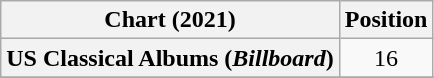<table class="wikitable plainrowheaders sortable" style="text-align:center">
<tr>
<th scope="col">Chart (2021)</th>
<th scope="col">Position</th>
</tr>
<tr>
<th scope="row">US Classical Albums (<em>Billboard</em>)</th>
<td>16</td>
</tr>
<tr>
</tr>
</table>
